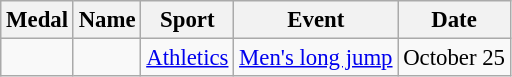<table class="wikitable sortable" border="1" style="font-size:95%">
<tr>
<th>Medal</th>
<th>Name</th>
<th>Sport</th>
<th>Event</th>
<th>Date</th>
</tr>
<tr>
<td></td>
<td></td>
<td><a href='#'>Athletics</a></td>
<td><a href='#'>Men's long jump</a></td>
<td>October 25</td>
</tr>
</table>
